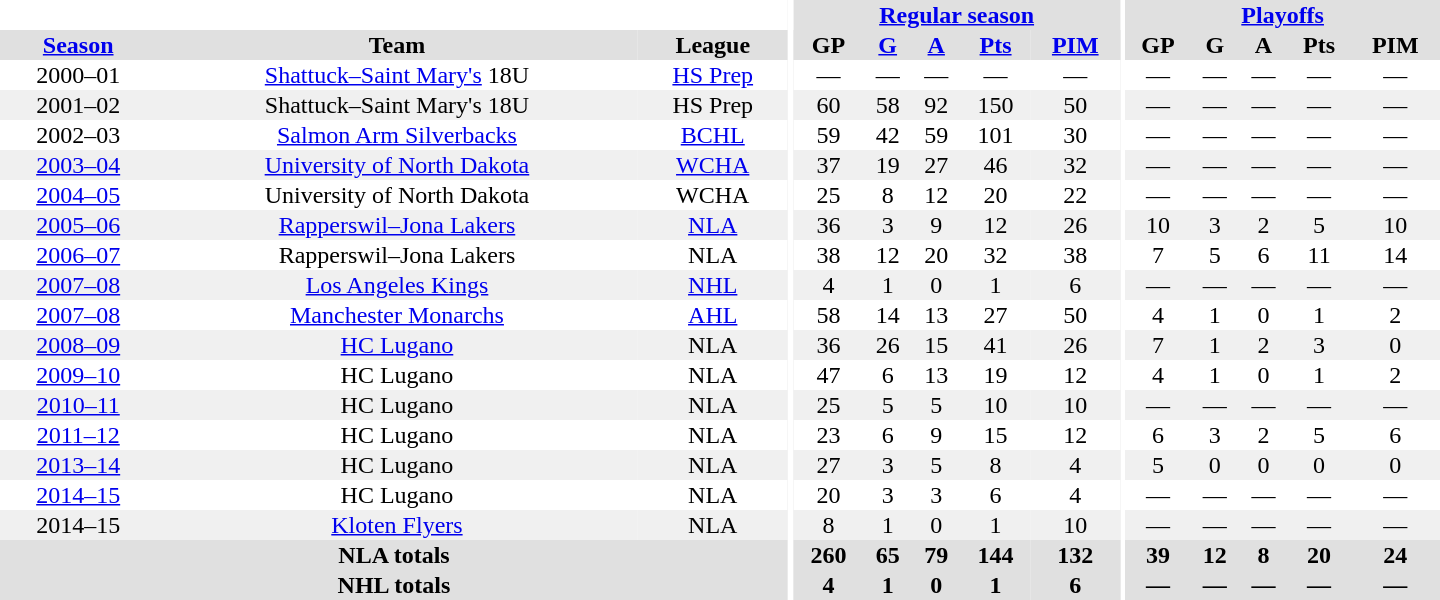<table border="0" cellpadding="1" cellspacing="0" style="text-align:center; width:60em">
<tr bgcolor="#e0e0e0">
<th colspan="3" bgcolor="#ffffff"></th>
<th rowspan="99" bgcolor="#ffffff"></th>
<th colspan="5"><a href='#'>Regular season</a></th>
<th rowspan="99" bgcolor="#ffffff"></th>
<th colspan="5"><a href='#'>Playoffs</a></th>
</tr>
<tr bgcolor="#e0e0e0">
<th><a href='#'>Season</a></th>
<th>Team</th>
<th>League</th>
<th>GP</th>
<th><a href='#'>G</a></th>
<th><a href='#'>A</a></th>
<th><a href='#'>Pts</a></th>
<th><a href='#'>PIM</a></th>
<th>GP</th>
<th>G</th>
<th>A</th>
<th>Pts</th>
<th>PIM</th>
</tr>
<tr>
<td>2000–01</td>
<td><a href='#'>Shattuck–Saint Mary's</a> 18U</td>
<td><a href='#'>HS Prep</a></td>
<td>—</td>
<td>—</td>
<td>—</td>
<td>—</td>
<td>—</td>
<td>—</td>
<td>—</td>
<td>—</td>
<td>—</td>
<td>—</td>
</tr>
<tr bgcolor="#f0f0f0">
<td>2001–02</td>
<td>Shattuck–Saint Mary's 18U</td>
<td>HS Prep</td>
<td>60</td>
<td>58</td>
<td>92</td>
<td>150</td>
<td>50</td>
<td>—</td>
<td>—</td>
<td>—</td>
<td>—</td>
<td>—</td>
</tr>
<tr>
<td>2002–03</td>
<td><a href='#'>Salmon Arm Silverbacks</a></td>
<td><a href='#'>BCHL</a></td>
<td>59</td>
<td>42</td>
<td>59</td>
<td>101</td>
<td>30</td>
<td>—</td>
<td>—</td>
<td>—</td>
<td>—</td>
<td>—</td>
</tr>
<tr bgcolor="#f0f0f0">
<td><a href='#'>2003–04</a></td>
<td><a href='#'>University of North Dakota</a></td>
<td><a href='#'>WCHA</a></td>
<td>37</td>
<td>19</td>
<td>27</td>
<td>46</td>
<td>32</td>
<td>—</td>
<td>—</td>
<td>—</td>
<td>—</td>
<td>—</td>
</tr>
<tr>
<td><a href='#'>2004–05</a></td>
<td>University of North Dakota</td>
<td>WCHA</td>
<td>25</td>
<td>8</td>
<td>12</td>
<td>20</td>
<td>22</td>
<td>—</td>
<td>—</td>
<td>—</td>
<td>—</td>
<td>—</td>
</tr>
<tr bgcolor="#f0f0f0">
<td><a href='#'>2005–06</a></td>
<td><a href='#'>Rapperswil–Jona Lakers</a></td>
<td><a href='#'>NLA</a></td>
<td>36</td>
<td>3</td>
<td>9</td>
<td>12</td>
<td>26</td>
<td>10</td>
<td>3</td>
<td>2</td>
<td>5</td>
<td>10</td>
</tr>
<tr>
<td><a href='#'>2006–07</a></td>
<td>Rapperswil–Jona Lakers</td>
<td>NLA</td>
<td>38</td>
<td>12</td>
<td>20</td>
<td>32</td>
<td>38</td>
<td>7</td>
<td>5</td>
<td>6</td>
<td>11</td>
<td>14</td>
</tr>
<tr bgcolor="#f0f0f0">
<td><a href='#'>2007–08</a></td>
<td><a href='#'>Los Angeles Kings</a></td>
<td><a href='#'>NHL</a></td>
<td>4</td>
<td>1</td>
<td>0</td>
<td>1</td>
<td>6</td>
<td>—</td>
<td>—</td>
<td>—</td>
<td>—</td>
<td>—</td>
</tr>
<tr>
<td><a href='#'>2007–08</a></td>
<td><a href='#'>Manchester Monarchs</a></td>
<td><a href='#'>AHL</a></td>
<td>58</td>
<td>14</td>
<td>13</td>
<td>27</td>
<td>50</td>
<td>4</td>
<td>1</td>
<td>0</td>
<td>1</td>
<td>2</td>
</tr>
<tr>
</tr>
<tr bgcolor="#f0f0f0">
<td><a href='#'>2008–09</a></td>
<td><a href='#'>HC Lugano</a></td>
<td>NLA</td>
<td>36</td>
<td>26</td>
<td>15</td>
<td>41</td>
<td>26</td>
<td>7</td>
<td>1</td>
<td>2</td>
<td>3</td>
<td>0</td>
</tr>
<tr>
<td><a href='#'>2009–10</a></td>
<td>HC Lugano</td>
<td>NLA</td>
<td>47</td>
<td>6</td>
<td>13</td>
<td>19</td>
<td>12</td>
<td>4</td>
<td>1</td>
<td>0</td>
<td>1</td>
<td>2</td>
</tr>
<tr bgcolor="#f0f0f0">
<td><a href='#'>2010–11</a></td>
<td>HC Lugano</td>
<td>NLA</td>
<td>25</td>
<td>5</td>
<td>5</td>
<td>10</td>
<td>10</td>
<td>—</td>
<td>—</td>
<td>—</td>
<td>—</td>
<td>—</td>
</tr>
<tr>
<td><a href='#'>2011–12</a></td>
<td>HC Lugano</td>
<td>NLA</td>
<td>23</td>
<td>6</td>
<td>9</td>
<td>15</td>
<td>12</td>
<td>6</td>
<td>3</td>
<td>2</td>
<td>5</td>
<td>6</td>
</tr>
<tr bgcolor="#f0f0f0">
<td><a href='#'>2013–14</a></td>
<td>HC Lugano</td>
<td>NLA</td>
<td>27</td>
<td>3</td>
<td>5</td>
<td>8</td>
<td>4</td>
<td>5</td>
<td>0</td>
<td>0</td>
<td>0</td>
<td>0</td>
</tr>
<tr>
<td><a href='#'>2014–15</a></td>
<td>HC Lugano</td>
<td>NLA</td>
<td>20</td>
<td>3</td>
<td>3</td>
<td>6</td>
<td>4</td>
<td>—</td>
<td>—</td>
<td>—</td>
<td>—</td>
<td>—</td>
</tr>
<tr bgcolor="#f0f0f0">
<td>2014–15</td>
<td><a href='#'>Kloten Flyers</a></td>
<td>NLA</td>
<td>8</td>
<td>1</td>
<td>0</td>
<td>1</td>
<td>10</td>
<td>—</td>
<td>—</td>
<td>—</td>
<td>—</td>
<td>—</td>
</tr>
<tr style="background:#e0e0e0;">
<th colspan="3">NLA totals</th>
<th>260</th>
<th>65</th>
<th>79</th>
<th>144</th>
<th>132</th>
<th>39</th>
<th>12</th>
<th>8</th>
<th>20</th>
<th>24</th>
</tr>
<tr style="background:#e0e0e0;">
<th colspan="3">NHL totals</th>
<th>4</th>
<th>1</th>
<th>0</th>
<th>1</th>
<th>6</th>
<th>—</th>
<th>—</th>
<th>—</th>
<th>—</th>
<th>—</th>
</tr>
</table>
